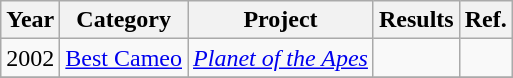<table class="wikitable sortable">
<tr>
<th>Year</th>
<th>Category</th>
<th>Project</th>
<th>Results</th>
<th>Ref.</th>
</tr>
<tr>
<td>2002</td>
<td><a href='#'>Best Cameo</a></td>
<td><em><a href='#'>Planet of the Apes</a></em></td>
<td></td>
<td></td>
</tr>
<tr>
</tr>
</table>
